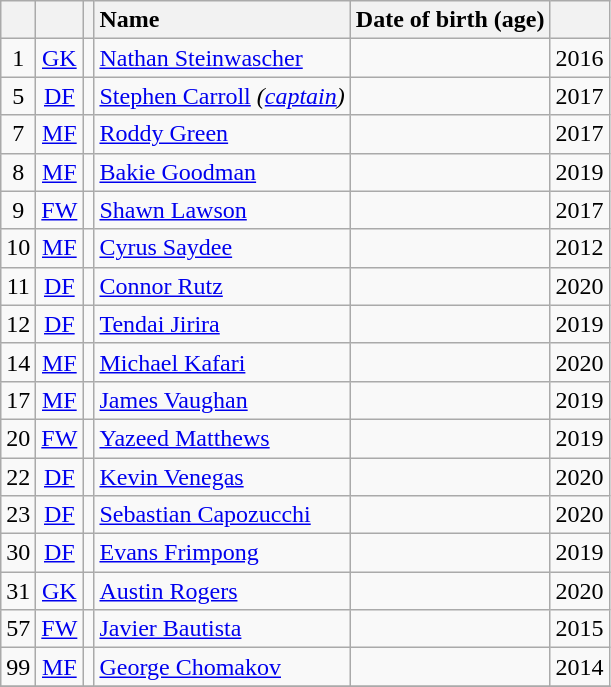<table class="wikitable sortable" style="text-align:center;">
<tr>
<th></th>
<th></th>
<th></th>
<th style="text-align:left;">Name</th>
<th style="text-align:left;">Date of birth (age)</th>
<th></th>
</tr>
<tr>
<td>1</td>
<td><a href='#'>GK</a></td>
<td></td>
<td data-sort-value="Steinwascher, Nathan" style="text-align:left;"><a href='#'>Nathan Steinwascher</a></td>
<td style="text-align:left;"></td>
<td>2016</td>
</tr>
<tr>
<td>5</td>
<td><a href='#'>DF</a></td>
<td></td>
<td data-sort-value="Carroll, Stephen" style="text-align:left;"><a href='#'>Stephen Carroll</a> <em>(<a href='#'>captain</a>)</em></td>
<td style="text-align:left;"></td>
<td>2017</td>
</tr>
<tr>
<td>7</td>
<td><a href='#'>MF</a></td>
<td></td>
<td data-sort-value="Green, Roddy" style="text-align:left;"><a href='#'>Roddy Green</a></td>
<td style="text-align:left;"></td>
<td>2017</td>
</tr>
<tr>
<td>8</td>
<td><a href='#'>MF</a></td>
<td></td>
<td data-sort-value="Goodman, Bakie" style="text-align:left;"><a href='#'>Bakie Goodman</a></td>
<td style="text-align:left;"></td>
<td>2019</td>
</tr>
<tr>
<td>9</td>
<td><a href='#'>FW</a></td>
<td></td>
<td data-sort-value="Lawson, Shawn" style="text-align:left;"><a href='#'>Shawn Lawson</a></td>
<td style="text-align:left;"></td>
<td>2017</td>
</tr>
<tr>
<td>10</td>
<td><a href='#'>MF</a></td>
<td></td>
<td data-sort-value="Saydee, Cyrus" style="text-align:left;"><a href='#'>Cyrus Saydee</a></td>
<td style="text-align:left;"></td>
<td>2012</td>
</tr>
<tr>
<td>11</td>
<td><a href='#'>DF</a></td>
<td></td>
<td data-sort-value="Rutz, Connor" style="text-align:left;"><a href='#'>Connor Rutz</a></td>
<td style="text-align:left;"></td>
<td>2020</td>
</tr>
<tr>
<td>12</td>
<td><a href='#'>DF</a></td>
<td></td>
<td data-sort-value="Jirira, Tendai" style="text-align:left;"><a href='#'>Tendai Jirira</a></td>
<td style="text-align:left;"></td>
<td>2019</td>
</tr>
<tr>
<td>14</td>
<td><a href='#'>MF</a></td>
<td></td>
<td data-sort-value="Kafari, Michael" style="text-align:left;"><a href='#'>Michael Kafari</a></td>
<td style="text-align:left;"></td>
<td>2020</td>
</tr>
<tr>
<td>17</td>
<td><a href='#'>MF</a></td>
<td></td>
<td data-sort-value="Vaughan, James" style="text-align:left;"><a href='#'>James Vaughan</a></td>
<td style="text-align:left;"></td>
<td>2019</td>
</tr>
<tr>
<td>20</td>
<td><a href='#'>FW</a></td>
<td></td>
<td data-sort-value="Matthews, Yazeed" style="text-align:left;"><a href='#'>Yazeed Matthews</a></td>
<td style="text-align:left;"></td>
<td>2019</td>
</tr>
<tr>
<td>22</td>
<td><a href='#'>DF</a></td>
<td></td>
<td data-sort-value="Venegas, Kevin" style="text-align:left;"><a href='#'>Kevin Venegas</a></td>
<td style="text-align:left;"></td>
<td>2020</td>
</tr>
<tr>
<td>23</td>
<td><a href='#'>DF</a></td>
<td></td>
<td data-sort-value="Capozucchi, Sebastian" style="text-align:left;"><a href='#'>Sebastian Capozucchi</a></td>
<td style="text-align:left;"></td>
<td>2020</td>
</tr>
<tr>
<td>30</td>
<td><a href='#'>DF</a></td>
<td></td>
<td data-sort-value="Frimpong, Evans" style="text-align:left;"><a href='#'>Evans Frimpong</a></td>
<td style="text-align:left;"></td>
<td>2019</td>
</tr>
<tr>
<td>31</td>
<td><a href='#'>GK</a></td>
<td></td>
<td data-sort-value="Rogers, Austin" style="text-align:left;"><a href='#'>Austin Rogers</a></td>
<td style="text-align:left;"></td>
<td>2020</td>
</tr>
<tr>
<td>57</td>
<td><a href='#'>FW</a></td>
<td></td>
<td data-sort-value="Bautista, Javier" style="text-align:left;"><a href='#'>Javier Bautista</a></td>
<td style="text-align:left;"></td>
<td>2015</td>
</tr>
<tr>
<td>99</td>
<td><a href='#'>MF</a></td>
<td></td>
<td data-sort-value="Chomakov, George" style="text-align:left;"><a href='#'>George Chomakov</a></td>
<td style="text-align:left;"></td>
<td>2014</td>
</tr>
<tr>
</tr>
</table>
